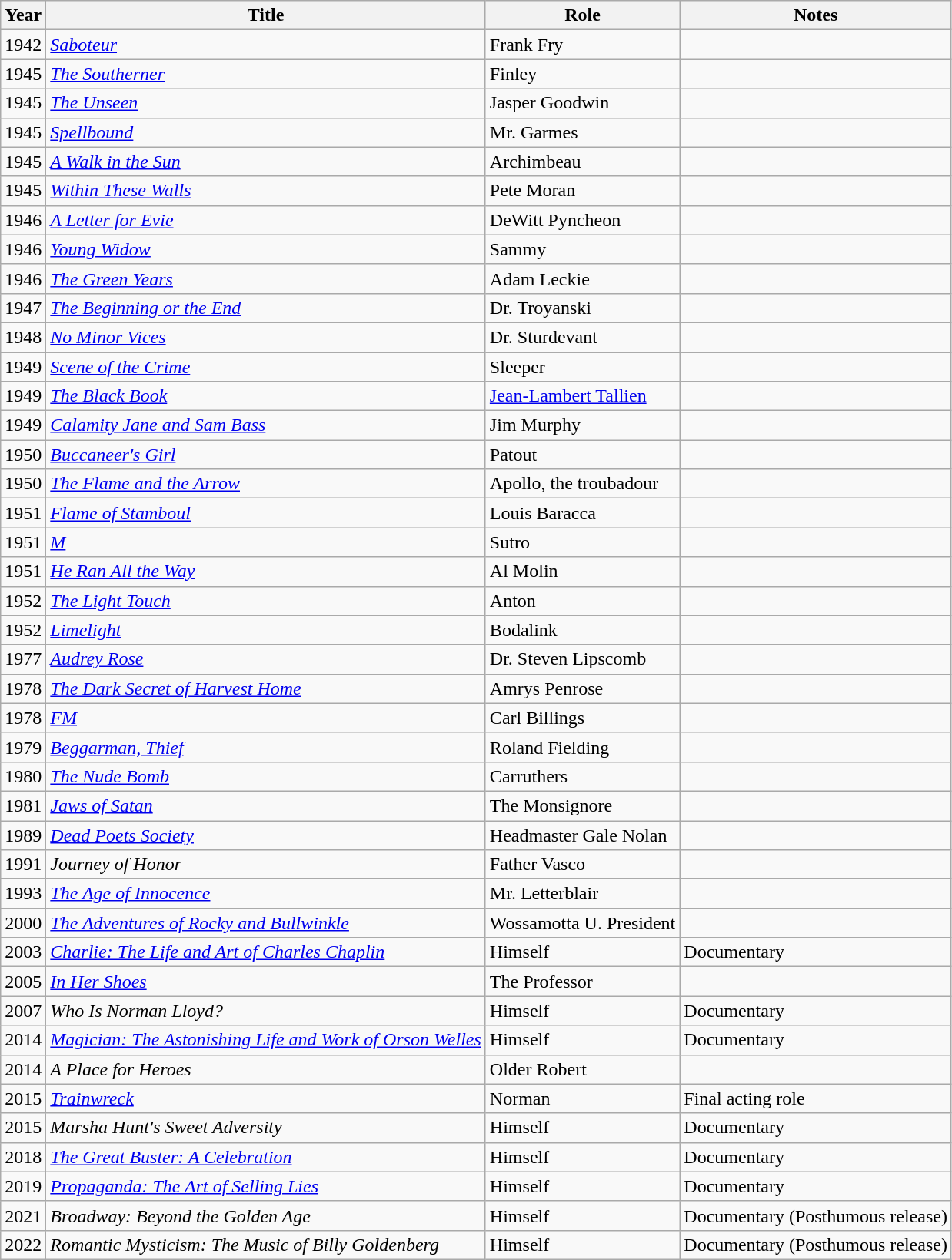<table class="wikitable sortable">
<tr>
<th>Year</th>
<th>Title</th>
<th>Role</th>
<th class="unsortable">Notes</th>
</tr>
<tr>
<td>1942</td>
<td><em><a href='#'>Saboteur</a></em></td>
<td>Frank Fry</td>
<td></td>
</tr>
<tr>
<td>1945</td>
<td><em><a href='#'>The Southerner</a></em></td>
<td>Finley</td>
<td></td>
</tr>
<tr>
<td>1945</td>
<td><em><a href='#'>The Unseen</a></em></td>
<td>Jasper Goodwin</td>
<td></td>
</tr>
<tr>
<td>1945</td>
<td><em><a href='#'>Spellbound</a></em></td>
<td>Mr. Garmes</td>
<td></td>
</tr>
<tr>
<td>1945</td>
<td><em><a href='#'>A Walk in the Sun</a></em></td>
<td>Archimbeau</td>
<td></td>
</tr>
<tr>
<td>1945</td>
<td><em><a href='#'>Within These Walls</a></em></td>
<td>Pete Moran</td>
<td></td>
</tr>
<tr>
<td>1946</td>
<td><em><a href='#'>A Letter for Evie</a></em></td>
<td>DeWitt Pyncheon</td>
<td></td>
</tr>
<tr>
<td>1946</td>
<td><em><a href='#'>Young Widow</a></em></td>
<td>Sammy</td>
<td></td>
</tr>
<tr>
<td>1946</td>
<td><em><a href='#'>The Green Years</a></em></td>
<td>Adam Leckie</td>
<td></td>
</tr>
<tr>
<td>1947</td>
<td><em><a href='#'>The Beginning or the End</a></em></td>
<td>Dr. Troyanski</td>
<td></td>
</tr>
<tr>
<td>1948</td>
<td><em><a href='#'>No Minor Vices</a></em></td>
<td>Dr. Sturdevant</td>
<td></td>
</tr>
<tr>
<td>1949</td>
<td><em><a href='#'>Scene of the Crime</a></em></td>
<td>Sleeper</td>
<td></td>
</tr>
<tr>
<td>1949</td>
<td><em><a href='#'>The Black Book</a></em></td>
<td><a href='#'>Jean-Lambert Tallien</a></td>
<td></td>
</tr>
<tr>
<td>1949</td>
<td><em><a href='#'>Calamity Jane and Sam Bass</a></em></td>
<td>Jim Murphy</td>
<td></td>
</tr>
<tr>
<td>1950</td>
<td><em><a href='#'>Buccaneer's Girl</a></em></td>
<td>Patout</td>
<td></td>
</tr>
<tr>
<td>1950</td>
<td><em><a href='#'>The Flame and the Arrow</a></em></td>
<td>Apollo, the troubadour</td>
<td></td>
</tr>
<tr>
<td>1951</td>
<td><em><a href='#'>Flame of Stamboul</a></em></td>
<td>Louis Baracca</td>
<td></td>
</tr>
<tr>
<td>1951</td>
<td><em><a href='#'>M</a></em></td>
<td>Sutro</td>
<td></td>
</tr>
<tr>
<td>1951</td>
<td><em><a href='#'>He Ran All the Way</a></em></td>
<td>Al Molin</td>
<td></td>
</tr>
<tr>
<td>1952</td>
<td><em><a href='#'>The Light Touch</a></em></td>
<td>Anton</td>
<td></td>
</tr>
<tr>
<td>1952</td>
<td><em><a href='#'>Limelight</a></em></td>
<td>Bodalink</td>
<td></td>
</tr>
<tr>
<td>1977</td>
<td><em><a href='#'>Audrey Rose</a></em></td>
<td>Dr. Steven Lipscomb</td>
<td></td>
</tr>
<tr>
<td>1978</td>
<td><em><a href='#'>The Dark Secret of Harvest Home</a></em></td>
<td>Amrys Penrose</td>
<td></td>
</tr>
<tr>
<td>1978</td>
<td><em><a href='#'>FM</a></em></td>
<td>Carl Billings</td>
<td></td>
</tr>
<tr>
<td>1979</td>
<td><em><a href='#'>Beggarman, Thief</a></em></td>
<td>Roland Fielding</td>
<td></td>
</tr>
<tr>
<td>1980</td>
<td><em><a href='#'>The Nude Bomb</a></em></td>
<td>Carruthers</td>
<td></td>
</tr>
<tr>
<td>1981</td>
<td><em><a href='#'>Jaws of Satan</a></em></td>
<td>The Monsignore</td>
<td></td>
</tr>
<tr>
<td>1989</td>
<td><em><a href='#'>Dead Poets Society</a></em></td>
<td>Headmaster Gale Nolan</td>
<td></td>
</tr>
<tr>
<td>1991</td>
<td><em>Journey of Honor</em></td>
<td>Father Vasco</td>
<td></td>
</tr>
<tr>
<td>1993</td>
<td><em><a href='#'>The Age of Innocence</a></em></td>
<td>Mr. Letterblair</td>
<td></td>
</tr>
<tr>
<td>2000</td>
<td><em><a href='#'>The Adventures of Rocky and Bullwinkle</a></em></td>
<td>Wossamotta U. President</td>
<td></td>
</tr>
<tr>
<td>2003</td>
<td><em><a href='#'>Charlie: The Life and Art of Charles Chaplin</a></em></td>
<td>Himself</td>
<td>Documentary</td>
</tr>
<tr>
<td>2005</td>
<td><em><a href='#'>In Her Shoes</a></em></td>
<td>The Professor</td>
<td><br></td>
</tr>
<tr>
<td>2007</td>
<td><em>Who Is Norman Lloyd?</em></td>
<td>Himself</td>
<td>Documentary</td>
</tr>
<tr>
<td>2014</td>
<td><em><a href='#'>Magician: The Astonishing Life and Work of Orson Welles</a></em></td>
<td>Himself</td>
<td>Documentary</td>
</tr>
<tr>
<td>2014</td>
<td><em>A Place for Heroes</em></td>
<td>Older Robert</td>
<td></td>
</tr>
<tr>
<td>2015</td>
<td><em><a href='#'>Trainwreck</a></em></td>
<td>Norman</td>
<td>Final acting role</td>
</tr>
<tr>
<td>2015</td>
<td><em>Marsha Hunt's Sweet Adversity</em></td>
<td>Himself</td>
<td>Documentary</td>
</tr>
<tr>
<td>2018</td>
<td><em><a href='#'>The Great Buster: A Celebration</a></em></td>
<td>Himself</td>
<td>Documentary</td>
</tr>
<tr>
<td>2019</td>
<td><em><a href='#'>Propaganda: The Art of Selling Lies</a></em></td>
<td>Himself</td>
<td>Documentary</td>
</tr>
<tr>
<td>2021</td>
<td><em>Broadway: Beyond the Golden Age</em></td>
<td>Himself</td>
<td>Documentary (Posthumous release)</td>
</tr>
<tr>
<td>2022</td>
<td><em>Romantic Mysticism: The Music of Billy Goldenberg</em></td>
<td>Himself</td>
<td>Documentary (Posthumous release)</td>
</tr>
</table>
